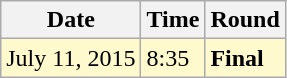<table class="wikitable">
<tr>
<th>Date</th>
<th>Time</th>
<th>Round</th>
</tr>
<tr style=background:lemonchiffon>
<td>July 11, 2015</td>
<td>8:35</td>
<td><strong>Final</strong></td>
</tr>
</table>
